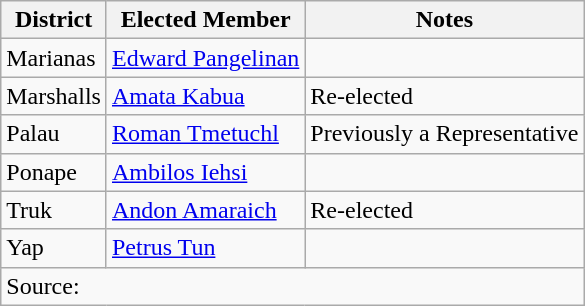<table class=wikitable>
<tr>
<th>District</th>
<th>Elected Member</th>
<th>Notes</th>
</tr>
<tr>
<td>Marianas</td>
<td><a href='#'>Edward Pangelinan</a></td>
<td></td>
</tr>
<tr>
<td>Marshalls</td>
<td><a href='#'>Amata Kabua</a></td>
<td>Re-elected</td>
</tr>
<tr>
<td>Palau</td>
<td><a href='#'>Roman Tmetuchl</a></td>
<td>Previously a Representative</td>
</tr>
<tr>
<td>Ponape</td>
<td><a href='#'>Ambilos Iehsi</a></td>
<td></td>
</tr>
<tr>
<td>Truk</td>
<td><a href='#'>Andon Amaraich</a></td>
<td>Re-elected</td>
</tr>
<tr>
<td>Yap</td>
<td><a href='#'>Petrus Tun</a></td>
<td></td>
</tr>
<tr>
<td colspan=3>Source: </td>
</tr>
</table>
